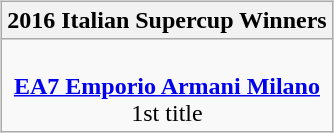<table style="width:100%;">
<tr>
<td valign=top align=right width=33%><br>













</td>
<td style="vertical-align:top; align:center; width:33%;"><br><table style="width:100%;">
<tr>
<td style="width=50%;"></td>
<td></td>
<td style="width=50%;"></td>
</tr>
</table>
<br>

<div></div><table class=wikitable style="text-align:center; margin:auto">
<tr>
<th>2016 Italian Supercup Winners</th>
</tr>
<tr>
<td><br> <strong><a href='#'>EA7 Emporio Armani Milano</a></strong><br>1st title</td>
</tr>
</table>
</td>
<td style="vertical-align:top; align:left; width:33%;"><br>













</td>
</tr>
</table>
